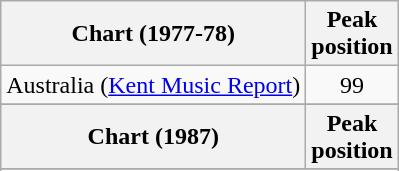<table class="wikitable sortable">
<tr>
<th>Chart (1977-78)</th>
<th>Peak<br>position</th>
</tr>
<tr>
<td>Australia (<a href='#'>Kent Music Report</a>)</td>
<td align="center">99</td>
</tr>
<tr>
</tr>
<tr>
<th>Chart (1987)</th>
<th>Peak<br>position</th>
</tr>
<tr>
</tr>
<tr>
</tr>
</table>
